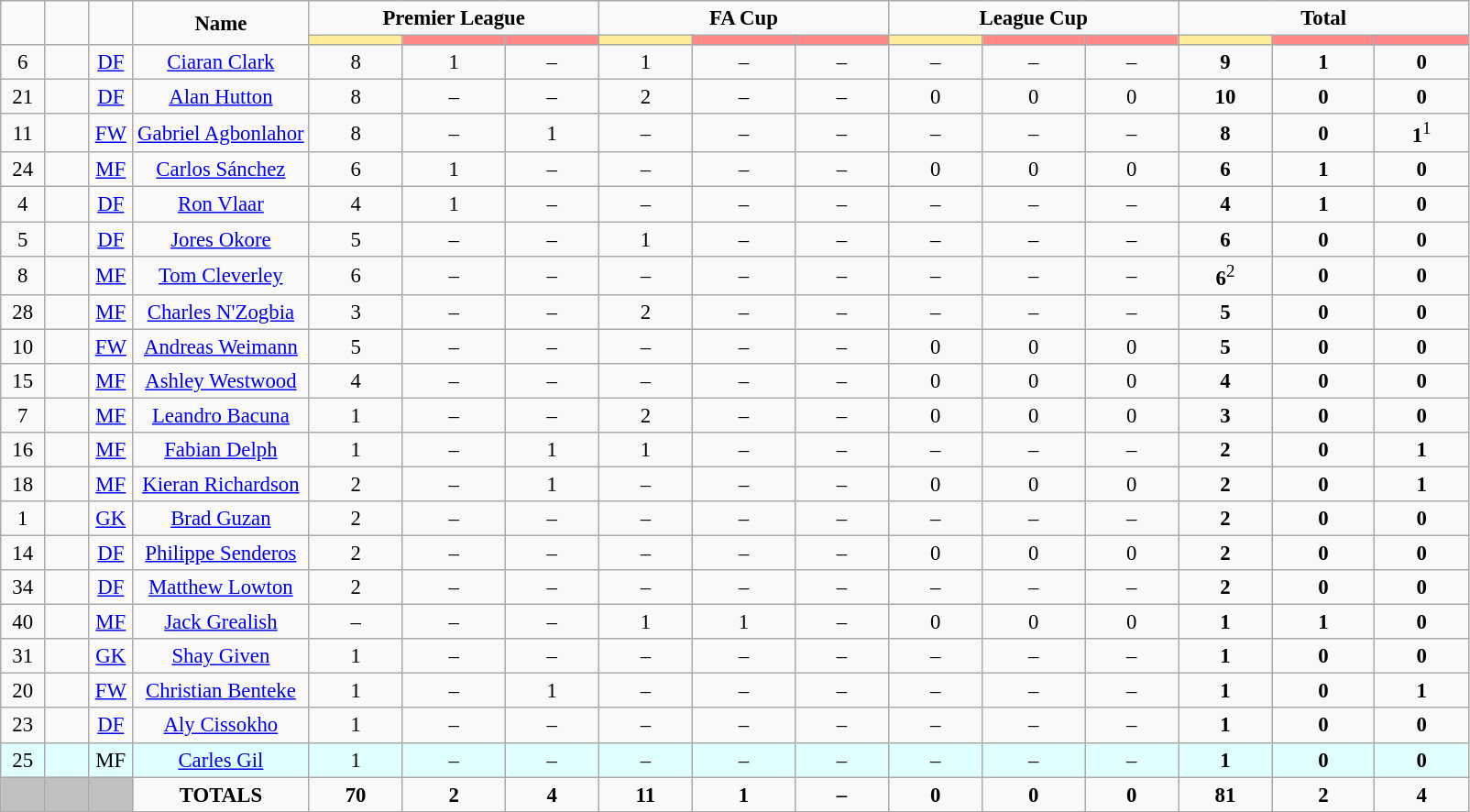<table class="wikitable" style="font-size: 95%; text-align: center;">
<tr>
<td rowspan="2" style="width:3%; text-align:center;"><strong></strong></td>
<td rowspan="2" style="width:3%; text-align:center;"><strong></strong></td>
<td rowspan="2" style="width:3%; text-align:center;"><strong></strong></td>
<td rowspan="2" style="width:12%; text-align:center;"><strong>Name</strong></td>
<td colspan="3" style="text-align:center;"><strong>Premier League</strong></td>
<td colspan="3" style="text-align:center;"><strong>FA Cup</strong></td>
<td colspan="3" style="text-align:center;"><strong>League Cup</strong></td>
<td colspan="3" style="text-align:center;"><strong>Total</strong></td>
</tr>
<tr>
<th style="width:25px; background:#fe9;"></th>
<th style="width:28px; background:#ff8888;"></th>
<th style="width:25px; background:#ff8888;"></th>
<th style="width:25px; background:#fe9;"></th>
<th style="width:28px; background:#ff8888;"></th>
<th style="width:25px; background:#ff8888;"></th>
<th style="width:25px; background:#fe9;"></th>
<th style="width:28px; background:#ff8888;"></th>
<th style="width:25px; background:#ff8888;"></th>
<th style="width:25px; background:#fe9;"></th>
<th style="width:28px; background:#ff8888;"></th>
<th style="width:25px; background:#ff8888;"></th>
</tr>
<tr>
<td>6</td>
<td></td>
<td><a href='#'>DF</a></td>
<td><a href='#'>Ciaran Clark</a></td>
<td>8</td>
<td>1</td>
<td>–</td>
<td>1</td>
<td>–</td>
<td>–</td>
<td>–</td>
<td>–</td>
<td>–</td>
<td><strong>9</strong></td>
<td><strong>1</strong></td>
<td><strong>0</strong></td>
</tr>
<tr>
<td>21</td>
<td></td>
<td><a href='#'>DF</a></td>
<td><a href='#'>Alan Hutton</a></td>
<td>8</td>
<td>–</td>
<td>–</td>
<td>2</td>
<td>–</td>
<td>–</td>
<td>0</td>
<td>0</td>
<td>0</td>
<td><strong>10</strong></td>
<td><strong>0</strong></td>
<td><strong>0</strong></td>
</tr>
<tr>
<td>11</td>
<td></td>
<td><a href='#'>FW</a></td>
<td><a href='#'>Gabriel Agbonlahor</a></td>
<td>8</td>
<td>–</td>
<td>1</td>
<td>–</td>
<td>–</td>
<td>–</td>
<td>–</td>
<td>–</td>
<td>–</td>
<td><strong>8</strong></td>
<td><strong>0</strong></td>
<td><strong>1</strong><sup>1</sup></td>
</tr>
<tr>
<td>24</td>
<td></td>
<td><a href='#'>MF</a></td>
<td><a href='#'>Carlos Sánchez</a></td>
<td>6</td>
<td>1</td>
<td>–</td>
<td>–</td>
<td>–</td>
<td>–</td>
<td>0</td>
<td>0</td>
<td>0</td>
<td><strong>6</strong></td>
<td><strong>1</strong></td>
<td><strong>0</strong></td>
</tr>
<tr>
<td>4</td>
<td></td>
<td><a href='#'>DF</a></td>
<td><a href='#'>Ron Vlaar</a></td>
<td>4</td>
<td>1</td>
<td>–</td>
<td>–</td>
<td>–</td>
<td>–</td>
<td>–</td>
<td>–</td>
<td>–</td>
<td><strong>4</strong></td>
<td><strong>1</strong></td>
<td><strong>0</strong></td>
</tr>
<tr>
<td>5</td>
<td></td>
<td><a href='#'>DF</a></td>
<td><a href='#'>Jores Okore</a></td>
<td>5</td>
<td>–</td>
<td>–</td>
<td>1</td>
<td>–</td>
<td>–</td>
<td>–</td>
<td>–</td>
<td>–</td>
<td><strong>6</strong></td>
<td><strong>0</strong></td>
<td><strong>0</strong></td>
</tr>
<tr>
<td>8</td>
<td></td>
<td><a href='#'>MF</a></td>
<td><a href='#'>Tom Cleverley</a></td>
<td>6</td>
<td>–</td>
<td>–</td>
<td>–</td>
<td>–</td>
<td>–</td>
<td>–</td>
<td>–</td>
<td>–</td>
<td><strong>6</strong><sup>2</sup></td>
<td><strong>0</strong></td>
<td><strong>0</strong></td>
</tr>
<tr>
<td>28</td>
<td></td>
<td><a href='#'>MF</a></td>
<td><a href='#'>Charles N'Zogbia</a></td>
<td>3</td>
<td>–</td>
<td>–</td>
<td>2</td>
<td>–</td>
<td>–</td>
<td>–</td>
<td>–</td>
<td>–</td>
<td><strong>5</strong></td>
<td><strong>0</strong></td>
<td><strong>0</strong></td>
</tr>
<tr>
<td>10</td>
<td></td>
<td><a href='#'>FW</a></td>
<td><a href='#'>Andreas Weimann</a></td>
<td>5</td>
<td>–</td>
<td>–</td>
<td>–</td>
<td>–</td>
<td>–</td>
<td>0</td>
<td>0</td>
<td>0</td>
<td><strong>5</strong></td>
<td><strong>0</strong></td>
<td><strong>0</strong></td>
</tr>
<tr>
<td>15</td>
<td></td>
<td><a href='#'>MF</a></td>
<td><a href='#'>Ashley Westwood</a></td>
<td>4</td>
<td>–</td>
<td>–</td>
<td>–</td>
<td>–</td>
<td>–</td>
<td>0</td>
<td>0</td>
<td>0</td>
<td><strong>4</strong></td>
<td><strong>0</strong></td>
<td><strong>0</strong></td>
</tr>
<tr>
<td>7</td>
<td></td>
<td><a href='#'>MF</a></td>
<td><a href='#'>Leandro Bacuna</a></td>
<td>1</td>
<td>–</td>
<td>–</td>
<td>2</td>
<td>–</td>
<td>–</td>
<td>0</td>
<td>0</td>
<td>0</td>
<td><strong>3</strong></td>
<td><strong>0</strong></td>
<td><strong>0</strong></td>
</tr>
<tr>
<td>16</td>
<td></td>
<td><a href='#'>MF</a></td>
<td><a href='#'>Fabian Delph</a></td>
<td>1</td>
<td>–</td>
<td>1</td>
<td>1</td>
<td>–</td>
<td>–</td>
<td>–</td>
<td>–</td>
<td>–</td>
<td><strong>2</strong></td>
<td><strong>0</strong></td>
<td><strong>1</strong></td>
</tr>
<tr>
<td>18</td>
<td></td>
<td><a href='#'>MF</a></td>
<td><a href='#'>Kieran Richardson</a></td>
<td>2</td>
<td>–</td>
<td>1</td>
<td>–</td>
<td>–</td>
<td>–</td>
<td>0</td>
<td>0</td>
<td>0</td>
<td><strong>2</strong></td>
<td><strong>0</strong></td>
<td><strong>1</strong></td>
</tr>
<tr>
<td>1</td>
<td></td>
<td><a href='#'>GK</a></td>
<td><a href='#'>Brad Guzan</a></td>
<td>2</td>
<td>–</td>
<td>–</td>
<td>–</td>
<td>–</td>
<td>–</td>
<td>–</td>
<td>–</td>
<td>–</td>
<td><strong>2</strong></td>
<td><strong>0</strong></td>
<td><strong>0</strong></td>
</tr>
<tr>
<td>14</td>
<td></td>
<td><a href='#'>DF</a></td>
<td><a href='#'>Philippe Senderos</a></td>
<td>2</td>
<td>–</td>
<td>–</td>
<td>–</td>
<td>–</td>
<td>–</td>
<td>0</td>
<td>0</td>
<td>0</td>
<td><strong>2</strong></td>
<td><strong>0</strong></td>
<td><strong>0</strong></td>
</tr>
<tr>
<td>34</td>
<td></td>
<td><a href='#'>DF</a></td>
<td><a href='#'>Matthew Lowton</a></td>
<td>2</td>
<td>–</td>
<td>–</td>
<td>–</td>
<td>–</td>
<td>–</td>
<td>–</td>
<td>–</td>
<td>–</td>
<td><strong>2</strong></td>
<td><strong>0</strong></td>
<td><strong>0</strong></td>
</tr>
<tr>
<td>40</td>
<td></td>
<td><a href='#'>MF</a></td>
<td><a href='#'>Jack Grealish</a></td>
<td>–</td>
<td>–</td>
<td>–</td>
<td>1</td>
<td>1</td>
<td>–</td>
<td>0</td>
<td>0</td>
<td>0</td>
<td><strong>1</strong></td>
<td><strong>1</strong></td>
<td><strong>0</strong></td>
</tr>
<tr>
<td>31</td>
<td></td>
<td><a href='#'>GK</a></td>
<td><a href='#'>Shay Given</a></td>
<td>1</td>
<td>–</td>
<td>–</td>
<td>–</td>
<td>–</td>
<td>–</td>
<td>–</td>
<td>–</td>
<td>–</td>
<td><strong>1</strong></td>
<td><strong>0</strong></td>
<td><strong>0</strong></td>
</tr>
<tr>
<td>20</td>
<td></td>
<td><a href='#'>FW</a></td>
<td><a href='#'>Christian Benteke</a></td>
<td>1</td>
<td>–</td>
<td>1</td>
<td>–</td>
<td>–</td>
<td>–</td>
<td>–</td>
<td>–</td>
<td>–</td>
<td><strong>1</strong></td>
<td><strong>0</strong></td>
<td><strong>1</strong></td>
</tr>
<tr>
<td>23</td>
<td></td>
<td><a href='#'>DF</a></td>
<td><a href='#'>Aly Cissokho</a></td>
<td>1</td>
<td>–</td>
<td>–</td>
<td>–</td>
<td>–</td>
<td>–</td>
<td>–</td>
<td>–</td>
<td>–</td>
<td><strong>1</strong></td>
<td><strong>0</strong></td>
<td><strong>0</strong></td>
</tr>
<tr>
<td bgcolor="#E0FFFF">25</td>
<td bgcolor="#E0FFFF"></td>
<td bgcolor="#E0FFFF">MF</td>
<td bgcolor="#E0FFFF"><a href='#'>Carles Gil</a></td>
<td bgcolor="#E0FFFF">1</td>
<td bgcolor="#E0FFFF">–</td>
<td bgcolor="#E0FFFF">–</td>
<td bgcolor="#E0FFFF">–</td>
<td bgcolor="#E0FFFF">–</td>
<td bgcolor="#E0FFFF">–</td>
<td bgcolor="#E0FFFF">–</td>
<td bgcolor="#E0FFFF">–</td>
<td bgcolor="#E0FFFF">–</td>
<td bgcolor="#E0FFFF"><strong>1</strong></td>
<td bgcolor="#E0FFFF"><strong>0</strong></td>
<td bgcolor="#E0FFFF"><strong>0</strong></td>
</tr>
<tr>
<th style="background:silver;"></th>
<th style="background:silver;"></th>
<th style="background:silver;"></th>
<td><strong>TOTALS</strong></td>
<td><strong>70</strong></td>
<td><strong>2</strong></td>
<td><strong>4</strong></td>
<td><strong>11</strong></td>
<td><strong>1</strong></td>
<td><strong>–</strong></td>
<td><strong>0</strong></td>
<td><strong>0</strong></td>
<td><strong>0</strong></td>
<td><strong>81</strong></td>
<td><strong>2</strong></td>
<td><strong>4</strong></td>
</tr>
</table>
